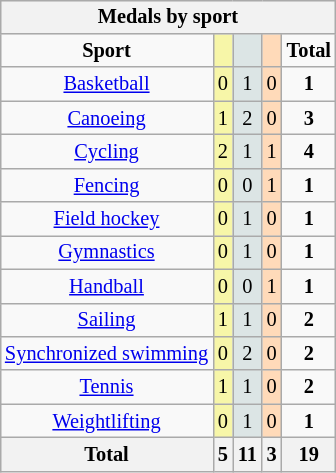<table class="wikitable" style="font-size:85%; text-align:center; float:right">
<tr bgcolor=#efefef>
<th colspan=7>Medals by sport</th>
</tr>
<tr align=center>
<td><strong>Sport</strong></td>
<td bgcolor=#f7f6a8></td>
<td bgcolor=#dce5e5></td>
<td bgcolor=#ffdab9></td>
<td><strong>Total</strong></td>
</tr>
<tr>
<td><a href='#'>Basketball</a></td>
<td bgcolor=#f7f6a8>0</td>
<td bgcolor=#dce5e5>1</td>
<td bgcolor=#ffdab9>0</td>
<td><strong>1</strong></td>
</tr>
<tr>
<td><a href='#'>Canoeing</a></td>
<td bgcolor=#f7f6a8>1</td>
<td bgcolor=#dce5e5>2</td>
<td bgcolor=#ffdab9>0</td>
<td><strong>3</strong></td>
</tr>
<tr>
<td><a href='#'>Cycling</a></td>
<td bgcolor=#f7f6a8>2</td>
<td bgcolor=#dce5e5>1</td>
<td bgcolor=#ffdab9>1</td>
<td><strong>4</strong></td>
</tr>
<tr>
<td><a href='#'>Fencing</a></td>
<td bgcolor=#f7f6a8>0</td>
<td bgcolor=#dce5e5>0</td>
<td bgcolor=#ffdab9>1</td>
<td><strong>1</strong></td>
</tr>
<tr>
<td><a href='#'>Field hockey</a></td>
<td bgcolor=#f7f6a8>0</td>
<td bgcolor=#dce5e5>1</td>
<td bgcolor=#ffdab9>0</td>
<td><strong>1</strong></td>
</tr>
<tr>
<td><a href='#'>Gymnastics</a></td>
<td bgcolor=#f7f6a8>0</td>
<td bgcolor=#dce5e5>1</td>
<td bgcolor=#ffdab9>0</td>
<td><strong>1</strong></td>
</tr>
<tr>
<td><a href='#'>Handball</a></td>
<td bgcolor=#f7f6a8>0</td>
<td bgcolor=#dce5e5>0</td>
<td bgcolor=#ffdab9>1</td>
<td><strong>1</strong></td>
</tr>
<tr>
<td><a href='#'>Sailing</a></td>
<td bgcolor=#f7f6a8>1</td>
<td bgcolor=#dce5e5>1</td>
<td bgcolor=#ffdab9>0</td>
<td><strong>2</strong></td>
</tr>
<tr>
<td><a href='#'>Synchronized swimming</a></td>
<td bgcolor=#f7f6a8>0</td>
<td bgcolor=#dce5e5>2</td>
<td bgcolor=#ffdab9>0</td>
<td><strong>2</strong></td>
</tr>
<tr>
<td><a href='#'>Tennis</a></td>
<td bgcolor=#f7f6a8>1</td>
<td bgcolor=#dce5e5>1</td>
<td bgcolor=#ffdab9>0</td>
<td><strong>2</strong></td>
</tr>
<tr>
<td><a href='#'>Weightlifting</a></td>
<td bgcolor=#f7f6a8>0</td>
<td bgcolor=#dce5e5>1</td>
<td bgcolor=#ffdab9>0</td>
<td><strong>1</strong></td>
</tr>
<tr>
<th>Total</th>
<th bgcolor=#f7f6a8>5</th>
<th bgcolor=#dce5e5>11</th>
<th bgcolor=#ffdab9>3</th>
<th>19</th>
</tr>
</table>
